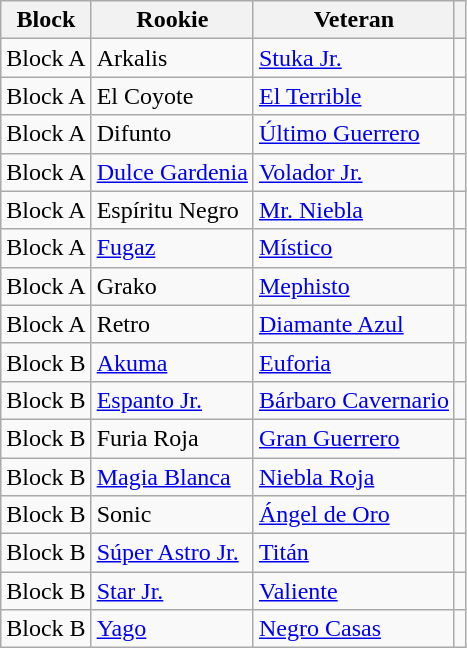<table class="wikitable">
<tr>
<th>Block</th>
<th>Rookie</th>
<th>Veteran</th>
<th></th>
</tr>
<tr>
<td>Block A</td>
<td>Arkalis</td>
<td><a href='#'>Stuka Jr.</a></td>
<td></td>
</tr>
<tr>
<td>Block A</td>
<td>El Coyote</td>
<td><a href='#'>El Terrible</a></td>
<td></td>
</tr>
<tr>
<td>Block A</td>
<td>Difunto</td>
<td><a href='#'>Último Guerrero</a></td>
<td></td>
</tr>
<tr>
<td>Block A</td>
<td><a href='#'>Dulce Gardenia</a></td>
<td><a href='#'>Volador Jr.</a></td>
<td></td>
</tr>
<tr>
<td>Block A</td>
<td>Espíritu Negro</td>
<td><a href='#'>Mr. Niebla</a></td>
<td></td>
</tr>
<tr>
<td>Block A</td>
<td><a href='#'>Fugaz</a></td>
<td><a href='#'>Místico</a></td>
<td></td>
</tr>
<tr>
<td>Block A</td>
<td>Grako</td>
<td><a href='#'>Mephisto</a></td>
<td></td>
</tr>
<tr>
<td>Block A</td>
<td>Retro</td>
<td><a href='#'>Diamante Azul</a></td>
<td></td>
</tr>
<tr>
<td>Block B</td>
<td><a href='#'>Akuma</a></td>
<td><a href='#'>Euforia</a></td>
<td></td>
</tr>
<tr>
<td>Block B</td>
<td><a href='#'>Espanto Jr.</a></td>
<td><a href='#'>Bárbaro Cavernario</a></td>
<td></td>
</tr>
<tr>
<td>Block B</td>
<td>Furia Roja</td>
<td><a href='#'>Gran Guerrero</a></td>
<td></td>
</tr>
<tr>
<td>Block B</td>
<td><a href='#'>Magia Blanca</a></td>
<td><a href='#'>Niebla Roja</a></td>
<td></td>
</tr>
<tr>
<td>Block B</td>
<td>Sonic</td>
<td><a href='#'>Ángel de Oro</a></td>
<td></td>
</tr>
<tr>
<td>Block B</td>
<td><a href='#'>Súper Astro Jr.</a></td>
<td><a href='#'>Titán</a></td>
<td></td>
</tr>
<tr>
<td>Block B</td>
<td><a href='#'>Star Jr.</a></td>
<td><a href='#'>Valiente</a></td>
<td></td>
</tr>
<tr>
<td>Block B</td>
<td><a href='#'>Yago</a></td>
<td><a href='#'>Negro Casas</a></td>
<td></td>
</tr>
</table>
